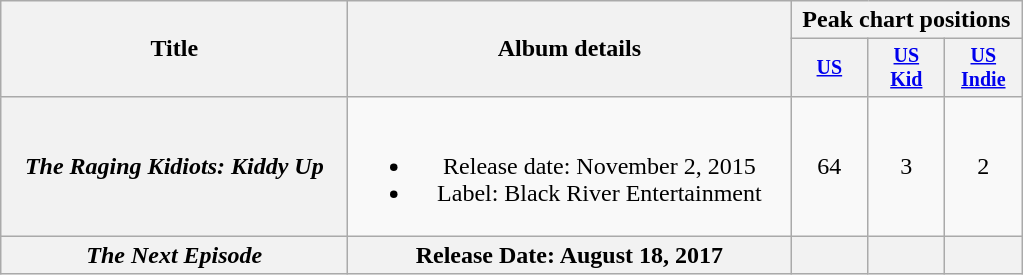<table class="wikitable plainrowheaders" style="text-align:center;">
<tr>
<th rowspan="2" style="width:14em;">Title</th>
<th rowspan="2" style="width:18em;">Album details</th>
<th colspan="3">Peak chart positions</th>
</tr>
<tr style="font-size:smaller;">
<th width="45"><a href='#'>US</a><br></th>
<th width="45"><a href='#'>US<br>Kid</a><br></th>
<th width="45"><a href='#'>US<br>Indie</a><br></th>
</tr>
<tr>
<th scope="row"><strong><em>The Raging Kidiots: Kiddy Up</em></strong></th>
<td><br><ul><li>Release date: November 2, 2015</li><li>Label: Black River Entertainment</li></ul></td>
<td>64</td>
<td>3</td>
<td>2</td>
</tr>
<tr>
<th><em>The Next Episode</em></th>
<th>Release Date: August 18, 2017</th>
<th></th>
<th></th>
<th></th>
</tr>
</table>
